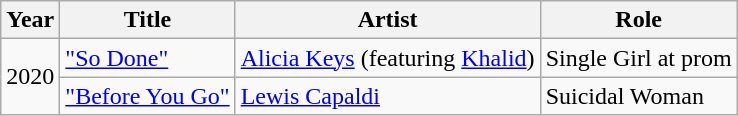<table class="wikitable">
<tr>
<th>Year</th>
<th>Title</th>
<th>Artist</th>
<th>Role</th>
</tr>
<tr>
<td rowspan="2">2020</td>
<td><a href='#'>"So Done"</a></td>
<td><a href='#'>Alicia Keys</a> (featuring <a href='#'>Khalid</a>)</td>
<td>Single Girl at prom</td>
</tr>
<tr>
<td><a href='#'>"Before You Go"</a></td>
<td><a href='#'>Lewis Capaldi</a></td>
<td>Suicidal Woman</td>
</tr>
</table>
